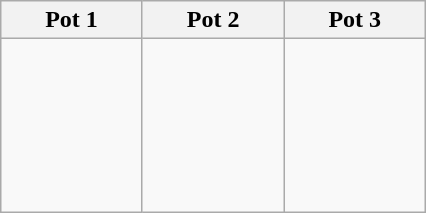<table class="wikitable">
<tr>
<th width=15%>Pot 1</th>
<th width=15%>Pot 2</th>
<th width=15%>Pot 3</th>
</tr>
<tr>
<td valign="top"><br><br><br><br></td>
<td valign="top"><br><br><br><br><br><br></td>
<td valign="top"><br><br><br></td>
</tr>
</table>
